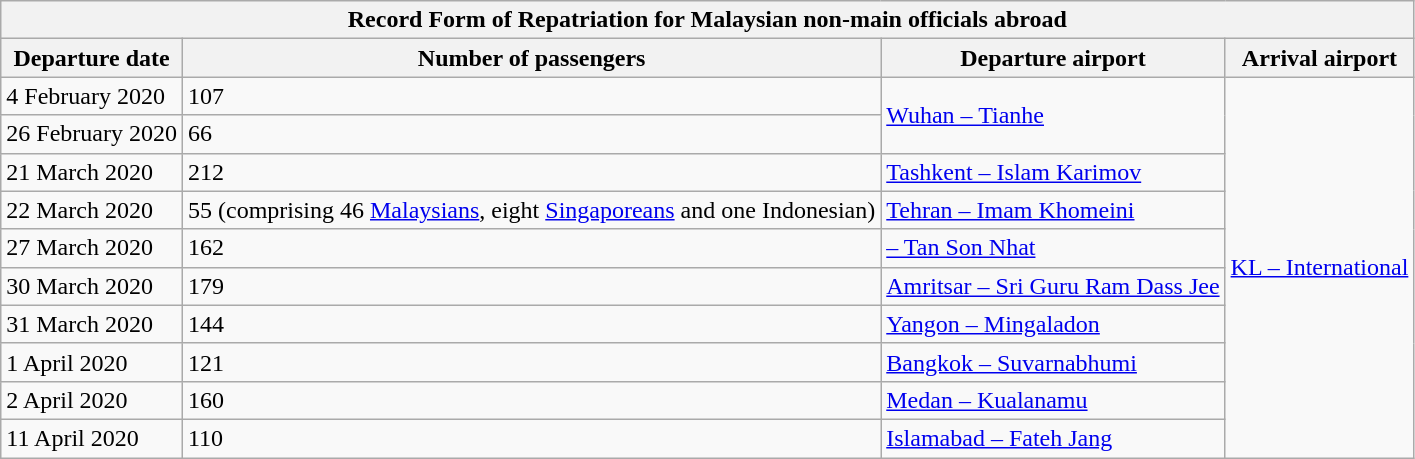<table class="wikitable sortable plainrowheaders">
<tr>
<th colspan="4">Record Form of Repatriation for Malaysian non-main officials abroad</th>
</tr>
<tr>
<th>Departure date</th>
<th>Number of passengers</th>
<th>Departure airport</th>
<th>Arrival airport</th>
</tr>
<tr>
<td>4 February 2020</td>
<td>107</td>
<td rowspan="2"> <a href='#'>Wuhan – Tianhe</a></td>
<td rowspan="10"> <a href='#'>KL – International</a></td>
</tr>
<tr>
<td>26 February 2020</td>
<td>66</td>
</tr>
<tr>
<td>21 March 2020</td>
<td>212</td>
<td> <a href='#'>Tashkent – Islam Karimov</a></td>
</tr>
<tr>
<td>22 March 2020</td>
<td>55 (comprising 46 <a href='#'>Malaysians</a>, eight <a href='#'>Singaporeans</a> and one Indonesian)</td>
<td> <a href='#'>Tehran – Imam Khomeini</a></td>
</tr>
<tr>
<td>27 March 2020</td>
<td>162</td>
<td> <a href='#'> – Tan Son Nhat</a></td>
</tr>
<tr>
<td>30 March 2020</td>
<td>179</td>
<td> <a href='#'>Amritsar – Sri Guru Ram Dass Jee</a></td>
</tr>
<tr>
<td>31 March 2020</td>
<td>144</td>
<td> <a href='#'>Yangon – Mingaladon</a></td>
</tr>
<tr>
<td>1 April 2020</td>
<td>121</td>
<td> <a href='#'>Bangkok – Suvarnabhumi</a></td>
</tr>
<tr>
<td>2 April 2020</td>
<td>160</td>
<td> <a href='#'>Medan – Kualanamu</a></td>
</tr>
<tr>
<td>11 April 2020</td>
<td>110</td>
<td> <a href='#'>Islamabad – Fateh Jang</a></td>
</tr>
</table>
